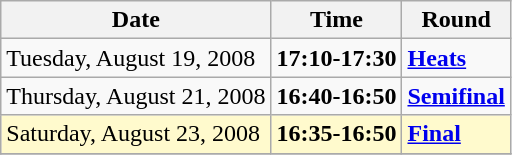<table class="wikitable">
<tr>
<th>Date</th>
<th>Time</th>
<th>Round</th>
</tr>
<tr>
<td>Tuesday, August 19, 2008</td>
<td><strong>17:10-17:30</strong></td>
<td><strong><a href='#'>Heats</a></strong></td>
</tr>
<tr>
<td>Thursday, August 21, 2008</td>
<td><strong>16:40-16:50</strong></td>
<td><strong><a href='#'>Semifinal</a></strong></td>
</tr>
<tr>
<td style=background:lemonchiffon>Saturday, August 23, 2008</td>
<td style=background:lemonchiffon><strong>16:35-16:50</strong></td>
<td style=background:lemonchiffon><strong><a href='#'>Final</a></strong></td>
</tr>
<tr>
</tr>
</table>
